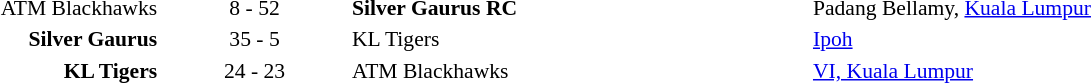<table width=100% cellspacing=1>
<tr>
<th width=25%></th>
<th width=10%></th>
<th></th>
</tr>
<tr>
</tr>
<tr style=font-size:90%>
<td align=right>ATM Blackhawks </td>
<td align=center>8 - 52</td>
<td> <strong>Silver Gaurus RC</strong></td>
<td>Padang Bellamy, <a href='#'>Kuala Lumpur</a></td>
</tr>
<tr>
</tr>
<tr style=font-size:90%>
<td align=right><strong>Silver Gaurus</strong> </td>
<td align=center>35 - 5</td>
<td> KL Tigers</td>
<td><a href='#'>Ipoh</a></td>
</tr>
<tr>
</tr>
<tr style=font-size:90%>
<td align=right><strong>KL Tigers</strong> </td>
<td align=center>24 - 23</td>
<td> ATM Blackhawks</td>
<td><a href='#'>VI, Kuala Lumpur</a></td>
</tr>
</table>
